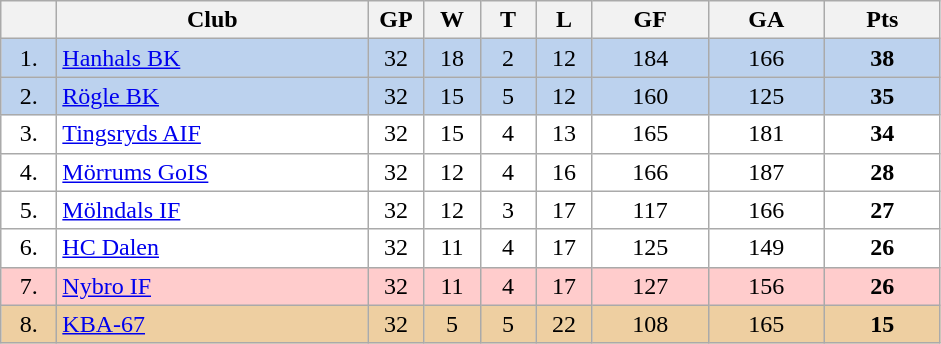<table class="wikitable">
<tr>
<th width="30"></th>
<th width="200">Club</th>
<th width="30">GP</th>
<th width="30">W</th>
<th width="30">T</th>
<th width="30">L</th>
<th width="70">GF</th>
<th width="70">GA</th>
<th width="70">Pts</th>
</tr>
<tr bgcolor="#BCD2EE" align="center">
<td>1.</td>
<td align="left"><a href='#'>Hanhals BK</a></td>
<td>32</td>
<td>18</td>
<td>2</td>
<td>12</td>
<td>184</td>
<td>166</td>
<td><strong>38</strong></td>
</tr>
<tr bgcolor="#BCD2EE" align="center">
<td>2.</td>
<td align="left"><a href='#'>Rögle BK</a></td>
<td>32</td>
<td>15</td>
<td>5</td>
<td>12</td>
<td>160</td>
<td>125</td>
<td><strong>35</strong></td>
</tr>
<tr bgcolor="#FFFFFF" align="center">
<td>3.</td>
<td align="left"><a href='#'>Tingsryds AIF</a></td>
<td>32</td>
<td>15</td>
<td>4</td>
<td>13</td>
<td>165</td>
<td>181</td>
<td><strong>34</strong></td>
</tr>
<tr bgcolor="#FFFFFF" align="center">
<td>4.</td>
<td align="left"><a href='#'>Mörrums GoIS</a></td>
<td>32</td>
<td>12</td>
<td>4</td>
<td>16</td>
<td>166</td>
<td>187</td>
<td><strong>28</strong></td>
</tr>
<tr bgcolor="#FFFFFF" align="center">
<td>5.</td>
<td align="left"><a href='#'>Mölndals IF</a></td>
<td>32</td>
<td>12</td>
<td>3</td>
<td>17</td>
<td>117</td>
<td>166</td>
<td><strong>27</strong></td>
</tr>
<tr bgcolor="#FFFFFF" align="center">
<td>6.</td>
<td align="left"><a href='#'>HC Dalen</a></td>
<td>32</td>
<td>11</td>
<td>4</td>
<td>17</td>
<td>125</td>
<td>149</td>
<td><strong>26</strong></td>
</tr>
<tr bgcolor="#FFCCCC" align="center">
<td>7.</td>
<td align="left"><a href='#'>Nybro IF</a></td>
<td>32</td>
<td>11</td>
<td>4</td>
<td>17</td>
<td>127</td>
<td>156</td>
<td><strong>26</strong></td>
</tr>
<tr bgcolor="#EECFA1" align="center">
<td>8.</td>
<td align="left"><a href='#'>KBA-67</a></td>
<td>32</td>
<td>5</td>
<td>5</td>
<td>22</td>
<td>108</td>
<td>165</td>
<td><strong>15</strong></td>
</tr>
</table>
